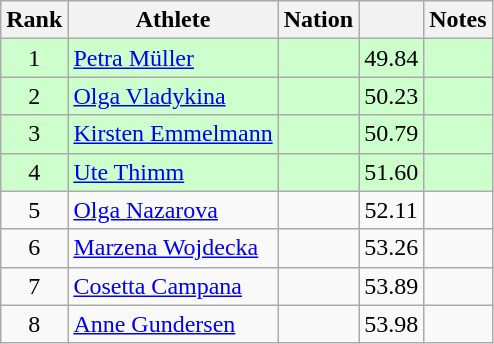<table class="wikitable sortable" style="text-align:center">
<tr>
<th scope="col">Rank</th>
<th scope="col">Athlete</th>
<th scope="col">Nation</th>
<th scope="col"></th>
<th scope="col">Notes</th>
</tr>
<tr bgcolor=ccffcc>
<td>1</td>
<td align=left><a href='#'>Petra Müller</a></td>
<td align=left></td>
<td>49.84</td>
<td></td>
</tr>
<tr bgcolor=ccffcc>
<td>2</td>
<td align=left><a href='#'>Olga Vladykina</a></td>
<td align=left></td>
<td>50.23</td>
<td></td>
</tr>
<tr bgcolor=ccffcc>
<td>3</td>
<td align=left><a href='#'>Kirsten Emmelmann</a></td>
<td align=left></td>
<td>50.79</td>
<td></td>
</tr>
<tr bgcolor=ccffcc>
<td>4</td>
<td align=left><a href='#'>Ute Thimm</a></td>
<td align=left></td>
<td>51.60</td>
<td></td>
</tr>
<tr>
<td>5</td>
<td align=left><a href='#'>Olga Nazarova</a></td>
<td align=left></td>
<td>52.11</td>
<td></td>
</tr>
<tr>
<td>6</td>
<td align=left><a href='#'>Marzena Wojdecka</a></td>
<td align=left></td>
<td>53.26</td>
<td></td>
</tr>
<tr>
<td>7</td>
<td align=left><a href='#'>Cosetta Campana</a></td>
<td align=left></td>
<td>53.89</td>
<td></td>
</tr>
<tr>
<td>8</td>
<td align=left><a href='#'>Anne Gundersen</a></td>
<td align=left></td>
<td>53.98</td>
<td></td>
</tr>
</table>
